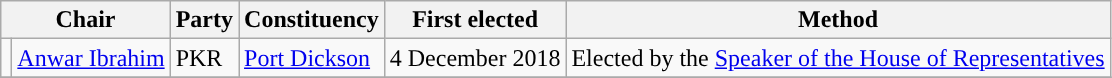<table class="wikitable">
<tr>
<th colspan="2">Chair</th>
<th>Party</th>
<th>Constituency</th>
<th>First elected</th>
<th>Method</th>
</tr>
<tr>
<td style="background-color: "></td>
<td><a href='#'>Anwar Ibrahim</a></td>
<td>PKR</td>
<td><a href='#'>Port Dickson</a></td>
<td>4 December 2018</td>
<td>Elected by the <a href='#'>Speaker of the House of Representatives</a></td>
</tr>
<tr>
</tr>
</table>
